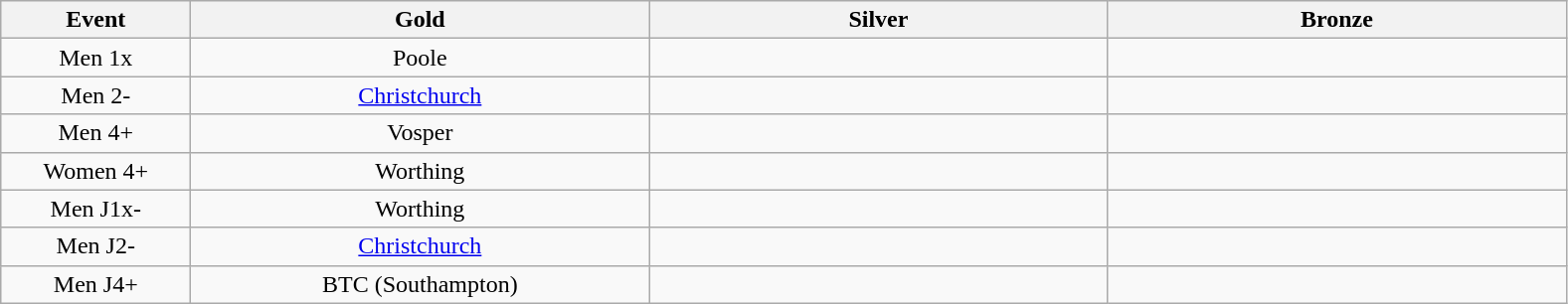<table class="wikitable" style="text-align:center">
<tr>
<th width=120>Event</th>
<th width=300>Gold</th>
<th width=300>Silver</th>
<th width=300>Bronze</th>
</tr>
<tr>
<td>Men 1x</td>
<td>Poole</td>
<td></td>
<td></td>
</tr>
<tr>
<td>Men 2-</td>
<td><a href='#'>Christchurch</a></td>
<td></td>
<td></td>
</tr>
<tr>
<td>Men 4+</td>
<td>Vosper</td>
<td></td>
<td></td>
</tr>
<tr>
<td>Women 4+</td>
<td>Worthing</td>
<td></td>
<td></td>
</tr>
<tr>
<td>Men J1x-</td>
<td>Worthing</td>
<td></td>
<td></td>
</tr>
<tr>
<td>Men J2-</td>
<td><a href='#'>Christchurch</a></td>
<td></td>
<td></td>
</tr>
<tr>
<td>Men J4+</td>
<td>BTC (Southampton)</td>
<td></td>
<td></td>
</tr>
</table>
